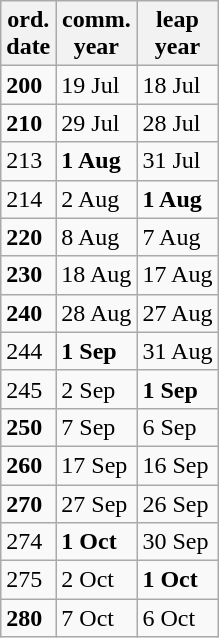<table class="wikitable" style="float:left">
<tr>
<th>ord. <br> date</th>
<th>comm. <br> year</th>
<th>leap <br> year</th>
</tr>
<tr>
<td><strong>200</strong></td>
<td>19 Jul</td>
<td>18 Jul</td>
</tr>
<tr>
<td><strong>210</strong></td>
<td>29 Jul</td>
<td>28 Jul</td>
</tr>
<tr>
<td>213</td>
<td><strong>1 Aug</strong></td>
<td>31 Jul</td>
</tr>
<tr>
<td>214</td>
<td>2 Aug</td>
<td><strong>1 Aug</strong></td>
</tr>
<tr>
<td><strong>220</strong></td>
<td>8 Aug</td>
<td>7 Aug</td>
</tr>
<tr>
<td><strong>230</strong></td>
<td>18 Aug</td>
<td>17 Aug</td>
</tr>
<tr>
<td><strong>240</strong></td>
<td>28 Aug</td>
<td>27 Aug</td>
</tr>
<tr>
<td>244</td>
<td><strong>1 Sep</strong></td>
<td>31 Aug</td>
</tr>
<tr>
<td>245</td>
<td>2 Sep</td>
<td><strong>1 Sep</strong></td>
</tr>
<tr>
<td><strong>250</strong></td>
<td>7 Sep</td>
<td>6 Sep</td>
</tr>
<tr>
<td><strong>260</strong></td>
<td>17 Sep</td>
<td>16 Sep</td>
</tr>
<tr>
<td><strong>270</strong></td>
<td>27 Sep</td>
<td>26 Sep</td>
</tr>
<tr>
<td>274</td>
<td><strong>1 Oct</strong></td>
<td>30 Sep</td>
</tr>
<tr>
<td>275</td>
<td>2 Oct</td>
<td><strong>1 Oct</strong></td>
</tr>
<tr>
<td><strong>280</strong></td>
<td>7 Oct</td>
<td>6 Oct</td>
</tr>
</table>
